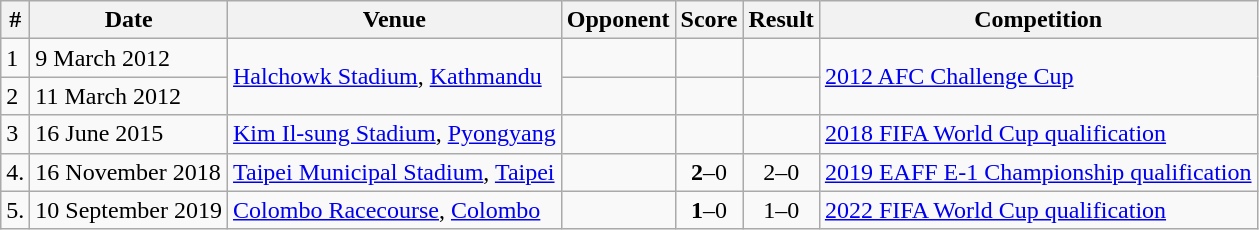<table class="wikitable">
<tr>
<th>#</th>
<th>Date</th>
<th>Venue</th>
<th>Opponent</th>
<th>Score</th>
<th>Result</th>
<th>Competition</th>
</tr>
<tr>
<td>1</td>
<td>9 March 2012</td>
<td rowspan=2><a href='#'>Halchowk Stadium</a>, <a href='#'>Kathmandu</a></td>
<td></td>
<td></td>
<td></td>
<td rowspan=2><a href='#'>2012 AFC Challenge Cup</a></td>
</tr>
<tr>
<td>2</td>
<td>11 March 2012</td>
<td></td>
<td></td>
<td></td>
</tr>
<tr>
<td>3</td>
<td>16 June 2015</td>
<td><a href='#'>Kim Il-sung Stadium</a>, <a href='#'>Pyongyang</a></td>
<td></td>
<td></td>
<td></td>
<td><a href='#'>2018 FIFA World Cup qualification</a></td>
</tr>
<tr>
<td>4.</td>
<td>16 November 2018</td>
<td><a href='#'>Taipei Municipal Stadium</a>, <a href='#'>Taipei</a></td>
<td></td>
<td align=center><strong>2</strong>–0</td>
<td align=center>2–0</td>
<td><a href='#'>2019 EAFF E-1 Championship qualification</a></td>
</tr>
<tr>
<td>5.</td>
<td>10 September 2019</td>
<td><a href='#'>Colombo Racecourse</a>, <a href='#'>Colombo</a></td>
<td></td>
<td align=center><strong>1</strong>–0</td>
<td align=center>1–0</td>
<td><a href='#'>2022 FIFA World Cup qualification</a></td>
</tr>
</table>
